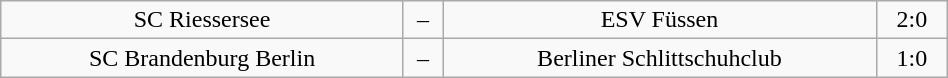<table class="wikitable" width="50%">
<tr align="center">
<td>SC Riessersee</td>
<td>–</td>
<td>ESV Füssen</td>
<td>2:0</td>
</tr>
<tr align="center">
<td>SC Brandenburg Berlin</td>
<td>–</td>
<td>Berliner Schlittschuhclub</td>
<td>1:0</td>
</tr>
</table>
